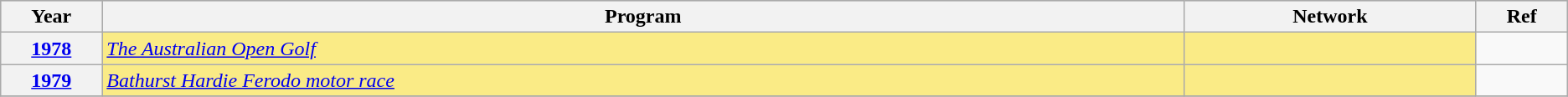<table class="wikitable sortable">
<tr style="background:#bebebe;">
<th scope="col" style="width:1%;">Year</th>
<th scope="col" style="width:16%;">Program</th>
<th scope="col" style="width:4%;">Network</th>
<th scope="col" style="width:1%;" class="unsortable">Ref</th>
</tr>
<tr>
<th scope="row" style="text-align:center"><a href='#'>1978</a></th>
<td style="background:#FAEB86"><em><a href='#'>The Australian Open Golf</a></em></td>
<td style="background:#FAEB86"></td>
<td></td>
</tr>
<tr>
<th scope="row" style="text-align:center"><a href='#'>1979</a></th>
<td style="background:#FAEB86"><em><a href='#'>Bathurst Hardie Ferodo motor race</a></em></td>
<td style="background:#FAEB86"></td>
<td></td>
</tr>
<tr>
</tr>
</table>
